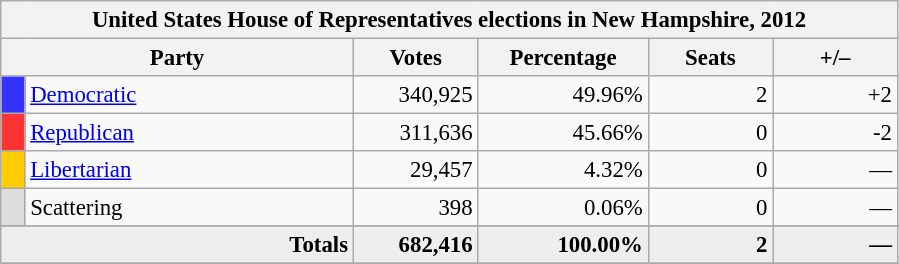<table class="wikitable" style="font-size: 95%;">
<tr>
<th colspan="6">United States House of Representatives elections in New Hampshire, 2012</th>
</tr>
<tr>
<th colspan=2 style="width: 15em">Party</th>
<th style="width: 5em">Votes</th>
<th style="width: 7em">Percentage</th>
<th style="width: 5em">Seats</th>
<th style="width: 5em">+/–</th>
</tr>
<tr>
<th style="background-color:#3333FF; width: 3px"></th>
<td style="width: 130px"><a href='#'>Democratic</a></td>
<td align="right">340,925</td>
<td align="right">49.96%</td>
<td align="right">2</td>
<td align="right">+2</td>
</tr>
<tr>
<th style="background-color:#FF3333; width: 3px"></th>
<td style="width: 130px"><a href='#'>Republican</a></td>
<td align="right">311,636</td>
<td align="right">45.66%</td>
<td align="right">0</td>
<td align="right">-2</td>
</tr>
<tr>
<th style="background-color:#FFCC00; width: 3px"></th>
<td style="width: 130px"><a href='#'>Libertarian</a></td>
<td align="right">29,457</td>
<td align="right">4.32%</td>
<td align="right">0</td>
<td align="right">—</td>
</tr>
<tr>
<th style="background-color:#DDDDDD; width: 3px"></th>
<td style="width: 130px">Scattering</td>
<td align="right">398</td>
<td align="right">0.06%</td>
<td align="right">0</td>
<td align="right">—</td>
</tr>
<tr>
</tr>
<tr bgcolor="#EEEEEE">
<td colspan="2" align="right"><strong>Totals</strong></td>
<td align="right"><strong>682,416</strong></td>
<td align="right"><strong>100.00%</strong></td>
<td align="right"><strong>2</strong></td>
<td align="right"><strong>—</strong></td>
</tr>
<tr bgcolor="#EEEEEE">
</tr>
</table>
